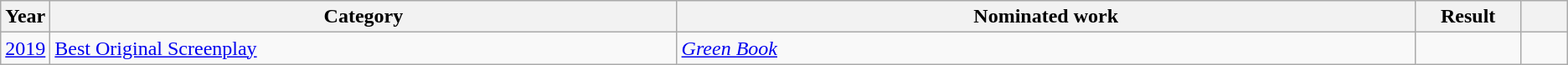<table class="wikitable sortable">
<tr>
<th scope="col" style="width:1em;">Year</th>
<th scope="col" style="width:33em;">Category</th>
<th scope="col" style="width:39em;">Nominated work</th>
<th scope="col" style="width:5em;">Result</th>
<th scope="col" style="width:2em;" class="unsortable"></th>
</tr>
<tr>
<td><a href='#'>2019</a></td>
<td><a href='#'>Best Original Screenplay</a></td>
<td><em><a href='#'>Green Book</a></em></td>
<td></td>
<td style="text-align:center;"></td>
</tr>
</table>
